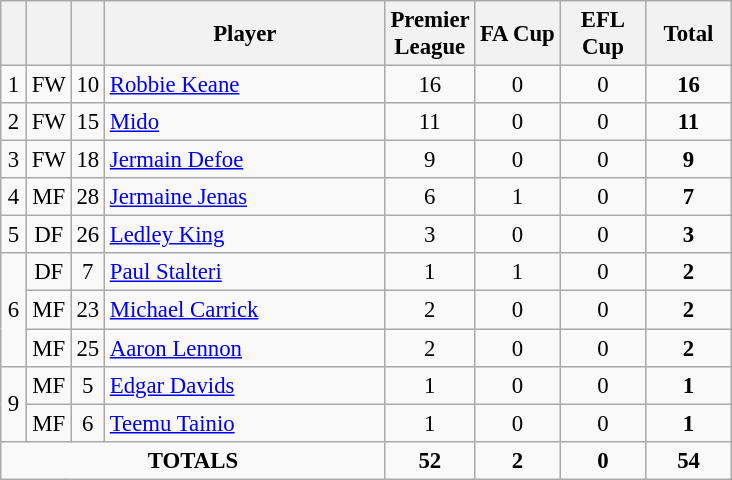<table class="wikitable sortable" style="font-size: 95%; text-align: center;">
<tr>
<th width=10></th>
<th width=10></th>
<th width=10></th>
<th width=180>Player</th>
<th width=50>Premier League</th>
<th width=50>FA Cup</th>
<th width=50>EFL Cup</th>
<th width=50>Total</th>
</tr>
<tr>
<td>1</td>
<td>FW</td>
<td>10</td>
<td align=left> <a href='#'>Robbie Keane</a></td>
<td>16</td>
<td>0</td>
<td>0</td>
<td><strong>16</strong></td>
</tr>
<tr>
<td>2</td>
<td>FW</td>
<td>15</td>
<td align=left> <a href='#'>Mido</a></td>
<td>11</td>
<td>0</td>
<td>0</td>
<td><strong>11</strong></td>
</tr>
<tr>
<td>3</td>
<td>FW</td>
<td>18</td>
<td align="left"> <a href='#'>Jermain Defoe</a></td>
<td>9</td>
<td>0</td>
<td>0</td>
<td><strong>9</strong></td>
</tr>
<tr>
<td>4</td>
<td>MF</td>
<td>28</td>
<td align="left"> <a href='#'>Jermaine Jenas</a></td>
<td>6</td>
<td>1</td>
<td>0</td>
<td><strong>7</strong></td>
</tr>
<tr>
<td>5</td>
<td>DF</td>
<td>26</td>
<td align="left"> <a href='#'>Ledley King</a></td>
<td>3</td>
<td>0</td>
<td>0</td>
<td><strong>3</strong></td>
</tr>
<tr>
<td rowspan="3">6</td>
<td>DF</td>
<td>7</td>
<td align="left"> <a href='#'>Paul Stalteri</a></td>
<td>1</td>
<td>1</td>
<td>0</td>
<td><strong>2</strong></td>
</tr>
<tr>
<td>MF</td>
<td>23</td>
<td align="left"> <a href='#'>Michael Carrick</a></td>
<td>2</td>
<td>0</td>
<td>0</td>
<td><strong>2</strong></td>
</tr>
<tr>
<td>MF</td>
<td>25</td>
<td align="left"> <a href='#'>Aaron Lennon</a></td>
<td>2</td>
<td>0</td>
<td>0</td>
<td><strong>2</strong></td>
</tr>
<tr>
<td rowspan="2">9</td>
<td>MF</td>
<td>5</td>
<td align="left"> <a href='#'>Edgar Davids</a></td>
<td>1</td>
<td>0</td>
<td>0</td>
<td><strong>1</strong></td>
</tr>
<tr>
<td>MF</td>
<td>6</td>
<td align="left"> <a href='#'>Teemu Tainio</a></td>
<td>1</td>
<td>0</td>
<td>0</td>
<td><strong>1</strong></td>
</tr>
<tr>
<td colspan="4"><strong>TOTALS</strong></td>
<td><strong>52</strong></td>
<td><strong>2</strong></td>
<td><strong>0</strong></td>
<td><strong>54</strong></td>
</tr>
</table>
